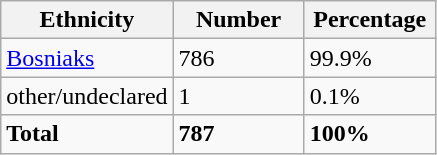<table class="wikitable">
<tr>
<th width="100px">Ethnicity</th>
<th width="80px">Number</th>
<th width="80px">Percentage</th>
</tr>
<tr>
<td><a href='#'>Bosniaks</a></td>
<td>786</td>
<td>99.9%</td>
</tr>
<tr>
<td>other/undeclared</td>
<td>1</td>
<td>0.1%</td>
</tr>
<tr>
<td><strong>Total</strong></td>
<td><strong>787</strong></td>
<td><strong>100%</strong></td>
</tr>
</table>
